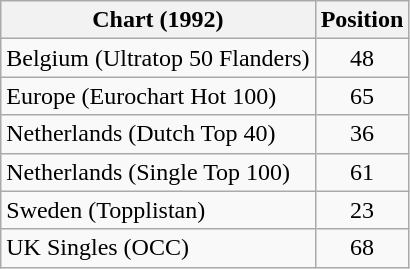<table class="wikitable sortable">
<tr>
<th>Chart (1992)</th>
<th>Position</th>
</tr>
<tr>
<td>Belgium (Ultratop 50 Flanders)</td>
<td align="center">48</td>
</tr>
<tr>
<td>Europe (Eurochart Hot 100)</td>
<td align="center">65</td>
</tr>
<tr>
<td>Netherlands (Dutch Top 40)</td>
<td align="center">36</td>
</tr>
<tr>
<td>Netherlands (Single Top 100)</td>
<td align="center">61</td>
</tr>
<tr>
<td>Sweden (Topplistan)</td>
<td align="center">23</td>
</tr>
<tr>
<td>UK Singles (OCC)</td>
<td align="center">68</td>
</tr>
</table>
